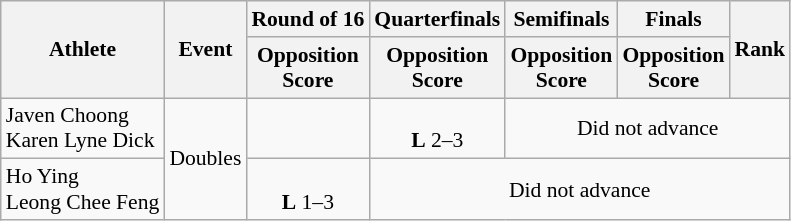<table class="wikitable" style="font-size: 90%">
<tr>
<th rowspan="2">Athlete</th>
<th rowspan="2">Event</th>
<th>Round of 16</th>
<th>Quarterfinals</th>
<th>Semifinals</th>
<th>Finals</th>
<th rowspan="2">Rank</th>
</tr>
<tr>
<th>Opposition<br>Score</th>
<th>Opposition<br>Score</th>
<th>Opposition<br>Score</th>
<th>Opposition<br>Score</th>
</tr>
<tr align="center">
<td align="left">Javen Choong<br>Karen Lyne Dick</td>
<td align="left" rowspan="2">Doubles</td>
<td></td>
<td><br><strong>L</strong> 2–3</td>
<td colspan=3>Did not advance</td>
</tr>
<tr align="center">
<td align="left">Ho Ying<br>Leong Chee Feng</td>
<td><br><strong>L</strong> 1–3</td>
<td colspan=4>Did not advance</td>
</tr>
</table>
